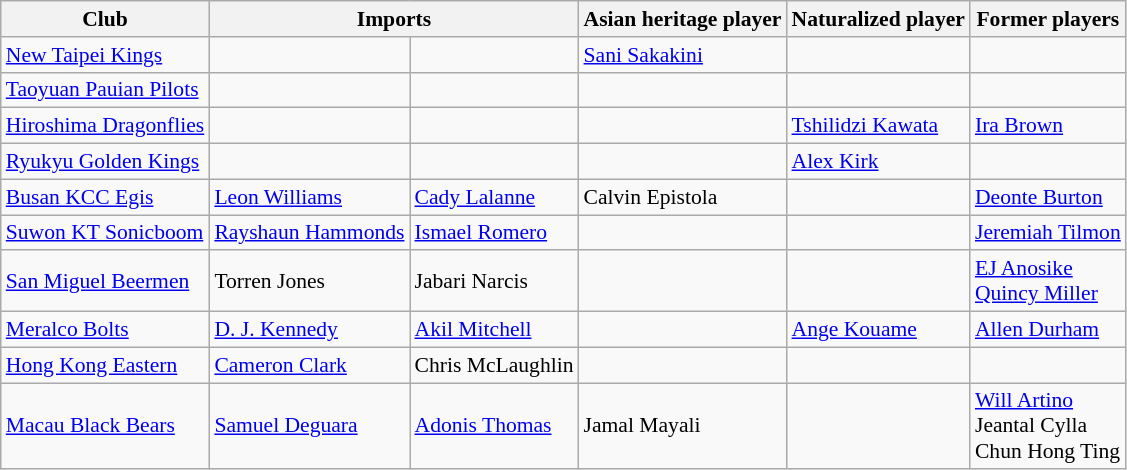<table class="wikitable" style="font-size:90%;">
<tr>
<th>Club</th>
<th colspan=2>Imports</th>
<th>Asian heritage player</th>
<th>Naturalized player</th>
<th>Former players</th>
</tr>
<tr>
<td> <a href='#'>New Taipei Kings</a></td>
<td></td>
<td></td>
<td> <a href='#'>Sani Sakakini</a></td>
<td></td>
<td></td>
</tr>
<tr>
<td> <a href='#'>Taoyuan Pauian Pilots</a></td>
<td></td>
<td></td>
<td></td>
<td></td>
<td></td>
</tr>
<tr>
<td> <a href='#'>Hiroshima Dragonflies</a></td>
<td></td>
<td></td>
<td></td>
<td> <a href='#'>Tshilidzi Kawata</a></td>
<td> <a href='#'>Ira Brown</a></td>
</tr>
<tr>
<td> <a href='#'>Ryukyu Golden Kings</a></td>
<td></td>
<td></td>
<td></td>
<td> <a href='#'>Alex Kirk</a></td>
<td></td>
</tr>
<tr>
<td> <a href='#'>Busan KCC Egis</a></td>
<td> <a href='#'>Leon Williams</a></td>
<td> <a href='#'>Cady Lalanne</a></td>
<td> Calvin Epistola</td>
<td></td>
<td> <a href='#'>Deonte Burton</a></td>
</tr>
<tr>
<td> <a href='#'>Suwon KT Sonicboom</a></td>
<td> <a href='#'>Rayshaun Hammonds</a></td>
<td> <a href='#'>Ismael Romero</a></td>
<td></td>
<td></td>
<td> <a href='#'>Jeremiah Tilmon</a></td>
</tr>
<tr>
<td> <a href='#'>San Miguel Beermen</a></td>
<td> Torren Jones</td>
<td> Jabari Narcis</td>
<td></td>
<td></td>
<td> <a href='#'>EJ Anosike</a><br> <a href='#'>Quincy Miller</a></td>
</tr>
<tr>
<td> <a href='#'>Meralco Bolts</a></td>
<td> <a href='#'>D. J. Kennedy</a></td>
<td> <a href='#'>Akil Mitchell</a></td>
<td></td>
<td> <a href='#'>Ange Kouame</a></td>
<td> <a href='#'>Allen Durham</a></td>
</tr>
<tr>
<td> <a href='#'>Hong Kong Eastern</a></td>
<td> <a href='#'>Cameron Clark</a></td>
<td> Chris McLaughlin</td>
<td></td>
<td></td>
<td></td>
</tr>
<tr>
<td> <a href='#'>Macau Black Bears</a></td>
<td> <a href='#'>Samuel Deguara</a></td>
<td> <a href='#'>Adonis Thomas</a></td>
<td> Jamal Mayali</td>
<td></td>
<td> <a href='#'>Will Artino</a><br> Jeantal Cylla<br> Chun Hong Ting</td>
</tr>
</table>
